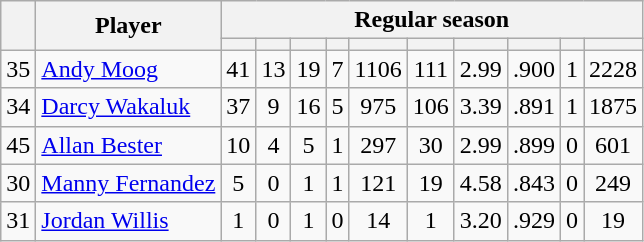<table class="wikitable plainrowheaders" style="text-align:center;">
<tr>
<th scope="col" rowspan="2"></th>
<th scope="col" rowspan="2">Player</th>
<th scope=colgroup colspan=10>Regular season</th>
</tr>
<tr>
<th scope="col"></th>
<th scope="col"></th>
<th scope="col"></th>
<th scope="col"></th>
<th scope="col"></th>
<th scope="col"></th>
<th scope="col"></th>
<th scope="col"></th>
<th scope="col"></th>
<th scope="col"></th>
</tr>
<tr>
<td scope="row">35</td>
<td align="left"><a href='#'>Andy Moog</a></td>
<td>41</td>
<td>13</td>
<td>19</td>
<td>7</td>
<td>1106</td>
<td>111</td>
<td>2.99</td>
<td>.900</td>
<td>1</td>
<td>2228</td>
</tr>
<tr>
<td scope="row">34</td>
<td align="left"><a href='#'>Darcy Wakaluk</a></td>
<td>37</td>
<td>9</td>
<td>16</td>
<td>5</td>
<td>975</td>
<td>106</td>
<td>3.39</td>
<td>.891</td>
<td>1</td>
<td>1875</td>
</tr>
<tr>
<td scope="row">45</td>
<td align="left"><a href='#'>Allan Bester</a></td>
<td>10</td>
<td>4</td>
<td>5</td>
<td>1</td>
<td>297</td>
<td>30</td>
<td>2.99</td>
<td>.899</td>
<td>0</td>
<td>601</td>
</tr>
<tr>
<td scope="row">30</td>
<td align="left"><a href='#'>Manny Fernandez</a></td>
<td>5</td>
<td>0</td>
<td>1</td>
<td>1</td>
<td>121</td>
<td>19</td>
<td>4.58</td>
<td>.843</td>
<td>0</td>
<td>249</td>
</tr>
<tr>
<td scope="row">31</td>
<td align="left"><a href='#'>Jordan Willis</a></td>
<td>1</td>
<td>0</td>
<td>1</td>
<td>0</td>
<td>14</td>
<td>1</td>
<td>3.20</td>
<td>.929</td>
<td>0</td>
<td>19</td>
</tr>
</table>
